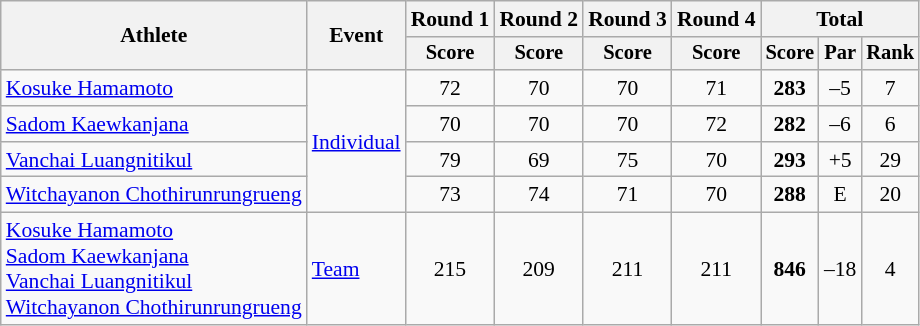<table class=wikitable style="font-size:90%;">
<tr>
<th rowspan=2>Athlete</th>
<th rowspan=2>Event</th>
<th>Round 1</th>
<th>Round 2</th>
<th>Round 3</th>
<th>Round 4</th>
<th colspan=3>Total</th>
</tr>
<tr style="font-size:95%">
<th>Score</th>
<th>Score</th>
<th>Score</th>
<th>Score</th>
<th>Score</th>
<th>Par</th>
<th>Rank</th>
</tr>
<tr align=center>
<td align=left><a href='#'>Kosuke Hamamoto</a></td>
<td align=left rowspan=4><a href='#'>Individual</a></td>
<td>72</td>
<td>70</td>
<td>70</td>
<td>71</td>
<td><strong>283</strong></td>
<td>–5</td>
<td>7</td>
</tr>
<tr align=center>
<td align=left><a href='#'>Sadom Kaewkanjana</a></td>
<td>70</td>
<td>70</td>
<td>70</td>
<td>72</td>
<td><strong>282</strong></td>
<td>–6</td>
<td>6</td>
</tr>
<tr align=center>
<td align=left><a href='#'>Vanchai Luangnitikul</a></td>
<td>79</td>
<td>69</td>
<td>75</td>
<td>70</td>
<td><strong>293</strong></td>
<td>+5</td>
<td>29</td>
</tr>
<tr align=center>
<td align=left><a href='#'>Witchayanon Chothirunrungrueng</a></td>
<td>73</td>
<td>74</td>
<td>71</td>
<td>70</td>
<td><strong>288</strong></td>
<td>E</td>
<td>20</td>
</tr>
<tr align=center>
<td align=left><a href='#'>Kosuke Hamamoto</a> <br><a href='#'>Sadom Kaewkanjana</a><br><a href='#'>Vanchai Luangnitikul</a> <br><a href='#'>Witchayanon Chothirunrungrueng</a></td>
<td align=left><a href='#'>Team</a></td>
<td>215</td>
<td>209</td>
<td>211</td>
<td>211</td>
<td><strong>846</strong></td>
<td>–18</td>
<td>4</td>
</tr>
</table>
